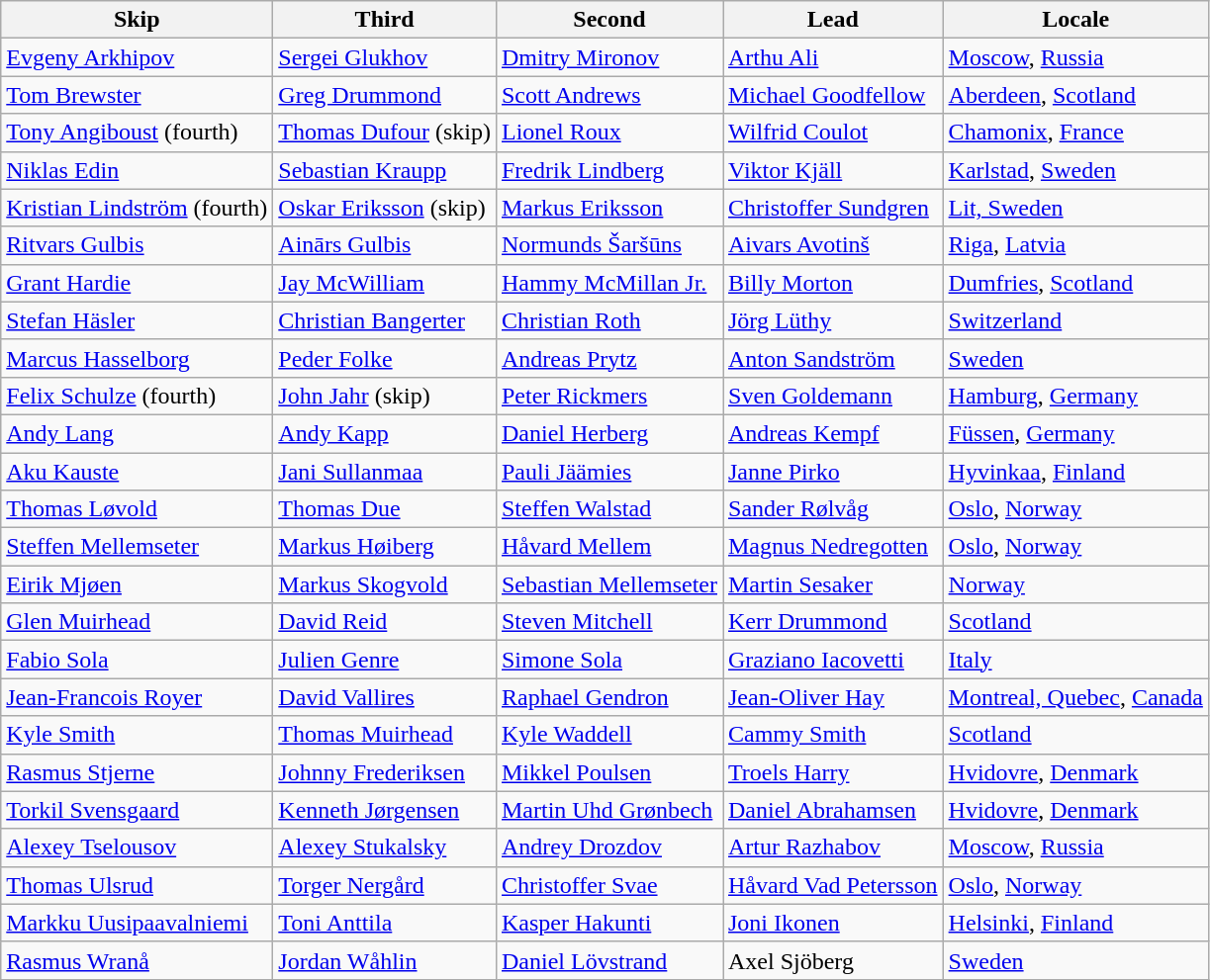<table class=wikitable>
<tr>
<th>Skip</th>
<th>Third</th>
<th>Second</th>
<th>Lead</th>
<th>Locale</th>
</tr>
<tr>
<td><a href='#'>Evgeny Arkhipov</a></td>
<td><a href='#'>Sergei Glukhov</a></td>
<td><a href='#'>Dmitry Mironov</a></td>
<td><a href='#'>Arthu Ali</a></td>
<td> <a href='#'>Moscow</a>, <a href='#'>Russia</a></td>
</tr>
<tr>
<td><a href='#'>Tom Brewster</a></td>
<td><a href='#'>Greg Drummond</a></td>
<td><a href='#'>Scott Andrews</a></td>
<td><a href='#'>Michael Goodfellow</a></td>
<td> <a href='#'>Aberdeen</a>, <a href='#'>Scotland</a></td>
</tr>
<tr>
<td><a href='#'>Tony Angiboust</a> (fourth)</td>
<td><a href='#'>Thomas Dufour</a> (skip)</td>
<td><a href='#'>Lionel Roux</a></td>
<td><a href='#'>Wilfrid Coulot</a></td>
<td> <a href='#'>Chamonix</a>, <a href='#'>France</a></td>
</tr>
<tr>
<td><a href='#'>Niklas Edin</a></td>
<td><a href='#'>Sebastian Kraupp</a></td>
<td><a href='#'>Fredrik Lindberg</a></td>
<td><a href='#'>Viktor Kjäll</a></td>
<td> <a href='#'>Karlstad</a>, <a href='#'>Sweden</a></td>
</tr>
<tr>
<td><a href='#'>Kristian Lindström</a> (fourth)</td>
<td><a href='#'>Oskar Eriksson</a> (skip)</td>
<td><a href='#'>Markus Eriksson</a></td>
<td><a href='#'>Christoffer Sundgren</a></td>
<td> <a href='#'>Lit, Sweden</a></td>
</tr>
<tr>
<td><a href='#'>Ritvars Gulbis</a></td>
<td><a href='#'>Ainārs Gulbis</a></td>
<td><a href='#'>Normunds Šaršūns</a></td>
<td><a href='#'>Aivars Avotinš</a></td>
<td> <a href='#'>Riga</a>, <a href='#'>Latvia</a></td>
</tr>
<tr>
<td><a href='#'>Grant Hardie</a></td>
<td><a href='#'>Jay McWilliam</a></td>
<td><a href='#'>Hammy McMillan Jr.</a></td>
<td><a href='#'>Billy Morton</a></td>
<td> <a href='#'>Dumfries</a>, <a href='#'>Scotland</a></td>
</tr>
<tr>
<td><a href='#'>Stefan Häsler</a></td>
<td><a href='#'>Christian Bangerter</a></td>
<td><a href='#'>Christian Roth</a></td>
<td><a href='#'>Jörg Lüthy</a></td>
<td> <a href='#'>Switzerland</a></td>
</tr>
<tr>
<td><a href='#'>Marcus Hasselborg</a></td>
<td><a href='#'>Peder Folke</a></td>
<td><a href='#'>Andreas Prytz</a></td>
<td><a href='#'>Anton Sandström</a></td>
<td> <a href='#'>Sweden</a></td>
</tr>
<tr>
<td><a href='#'>Felix Schulze</a> (fourth)</td>
<td><a href='#'>John Jahr</a> (skip)</td>
<td><a href='#'>Peter Rickmers</a></td>
<td><a href='#'>Sven Goldemann</a></td>
<td> <a href='#'>Hamburg</a>, <a href='#'>Germany</a></td>
</tr>
<tr>
<td><a href='#'>Andy Lang</a></td>
<td><a href='#'>Andy Kapp</a></td>
<td><a href='#'>Daniel Herberg</a></td>
<td><a href='#'>Andreas Kempf</a></td>
<td> <a href='#'>Füssen</a>, <a href='#'>Germany</a></td>
</tr>
<tr>
<td><a href='#'>Aku Kauste</a></td>
<td><a href='#'>Jani Sullanmaa</a></td>
<td><a href='#'>Pauli Jäämies</a></td>
<td><a href='#'>Janne Pirko</a></td>
<td> <a href='#'>Hyvinkaa</a>, <a href='#'>Finland</a></td>
</tr>
<tr>
<td><a href='#'>Thomas Løvold</a></td>
<td><a href='#'>Thomas Due</a></td>
<td><a href='#'>Steffen Walstad</a></td>
<td><a href='#'>Sander Rølvåg</a></td>
<td> <a href='#'>Oslo</a>, <a href='#'>Norway</a></td>
</tr>
<tr>
<td><a href='#'>Steffen Mellemseter</a></td>
<td><a href='#'>Markus Høiberg</a></td>
<td><a href='#'>Håvard Mellem</a></td>
<td><a href='#'>Magnus Nedregotten</a></td>
<td> <a href='#'>Oslo</a>, <a href='#'>Norway</a></td>
</tr>
<tr>
<td><a href='#'>Eirik Mjøen</a></td>
<td><a href='#'>Markus Skogvold</a></td>
<td><a href='#'>Sebastian Mellemseter</a></td>
<td><a href='#'>Martin Sesaker</a></td>
<td> <a href='#'>Norway</a></td>
</tr>
<tr>
<td><a href='#'>Glen Muirhead</a></td>
<td><a href='#'>David Reid</a></td>
<td><a href='#'>Steven Mitchell</a></td>
<td><a href='#'>Kerr Drummond</a></td>
<td> <a href='#'>Scotland</a></td>
</tr>
<tr>
<td><a href='#'>Fabio Sola</a></td>
<td><a href='#'>Julien Genre</a></td>
<td><a href='#'>Simone Sola</a></td>
<td><a href='#'>Graziano Iacovetti</a></td>
<td> <a href='#'>Italy</a></td>
</tr>
<tr>
<td><a href='#'>Jean-Francois Royer</a></td>
<td><a href='#'>David Vallires</a></td>
<td><a href='#'>Raphael Gendron</a></td>
<td><a href='#'>Jean-Oliver Hay</a></td>
<td> <a href='#'>Montreal, Quebec</a>, <a href='#'>Canada</a></td>
</tr>
<tr>
<td><a href='#'>Kyle Smith</a></td>
<td><a href='#'>Thomas Muirhead</a></td>
<td><a href='#'>Kyle Waddell</a></td>
<td><a href='#'>Cammy Smith</a></td>
<td> <a href='#'>Scotland</a></td>
</tr>
<tr>
<td><a href='#'>Rasmus Stjerne</a></td>
<td><a href='#'>Johnny Frederiksen</a></td>
<td><a href='#'>Mikkel Poulsen</a></td>
<td><a href='#'>Troels Harry</a></td>
<td> <a href='#'>Hvidovre</a>, <a href='#'>Denmark</a></td>
</tr>
<tr>
<td><a href='#'>Torkil Svensgaard</a></td>
<td><a href='#'>Kenneth Jørgensen</a></td>
<td><a href='#'>Martin Uhd Grønbech</a></td>
<td><a href='#'>Daniel Abrahamsen</a></td>
<td> <a href='#'>Hvidovre</a>, <a href='#'>Denmark</a></td>
</tr>
<tr>
<td><a href='#'>Alexey Tselousov</a></td>
<td><a href='#'>Alexey Stukalsky</a></td>
<td><a href='#'>Andrey Drozdov</a></td>
<td><a href='#'>Artur Razhabov</a></td>
<td> <a href='#'>Moscow</a>, <a href='#'>Russia</a></td>
</tr>
<tr>
<td><a href='#'>Thomas Ulsrud</a></td>
<td><a href='#'>Torger Nergård</a></td>
<td><a href='#'>Christoffer Svae</a></td>
<td><a href='#'>Håvard Vad Petersson</a></td>
<td> <a href='#'>Oslo</a>, <a href='#'>Norway</a></td>
</tr>
<tr>
<td><a href='#'>Markku Uusipaavalniemi</a></td>
<td><a href='#'>Toni Anttila</a></td>
<td><a href='#'>Kasper Hakunti</a></td>
<td><a href='#'>Joni Ikonen</a></td>
<td> <a href='#'>Helsinki</a>, <a href='#'>Finland</a></td>
</tr>
<tr>
<td><a href='#'>Rasmus Wranå</a></td>
<td><a href='#'>Jordan Wåhlin</a></td>
<td><a href='#'>Daniel Lövstrand</a></td>
<td>Axel Sjöberg</td>
<td> <a href='#'>Sweden</a></td>
</tr>
</table>
